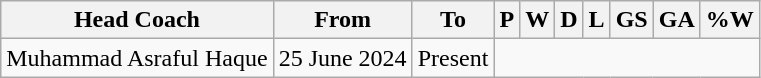<table class="wikitable sortable" style="text-align: center">
<tr>
<th>Head Coach</th>
<th class="unsortable">From</th>
<th class="unsortable">To</th>
<th abbr="3">P</th>
<th abbr="1">W</th>
<th abbr="1">D</th>
<th abbr="1">L</th>
<th abbr="4">GS</th>
<th abbr="6">GA</th>
<th abbr="50">%W</th>
</tr>
<tr>
<td align="left"> Muhammad Asraful Haque</td>
<td align="left">25 June 2024</td>
<td align="left">Present<br></td>
</tr>
</table>
